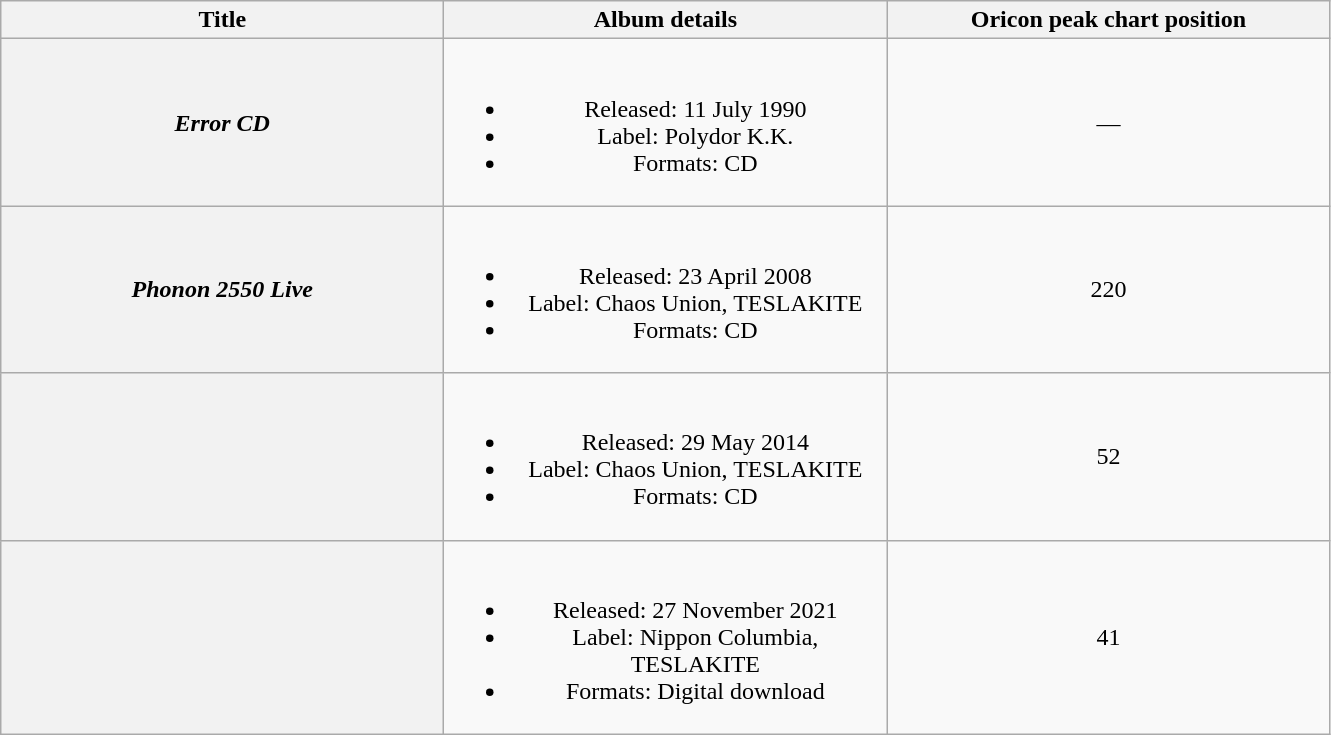<table class="wikitable plainrowheaders" style="text-align:center;">
<tr>
<th scope="col" style="width:18em;">Title</th>
<th scope="col" style="width:18em;">Album details</th>
<th scope="col" style="width:18em;">Oricon peak chart position</th>
</tr>
<tr>
<th scope="row"><em>Error CD</em></th>
<td><br><ul><li>Released: 11 July 1990</li><li>Label: Polydor K.K.</li><li>Formats: CD</li></ul></td>
<td>—</td>
</tr>
<tr>
<th scope="row"><em>Phonon 2550 Live</em></th>
<td><br><ul><li>Released: 23 April 2008</li><li>Label: Chaos Union, TESLAKITE</li><li>Formats: CD</li></ul></td>
<td>220</td>
</tr>
<tr>
<th scope="row"></th>
<td><br><ul><li>Released: 29 May 2014</li><li>Label: Chaos Union, TESLAKITE</li><li>Formats: CD</li></ul></td>
<td>52</td>
</tr>
<tr>
<th scope="row"></th>
<td><br><ul><li>Released: 27 November 2021</li><li>Label: Nippon Columbia, TESLAKITE</li><li>Formats: Digital download</li></ul></td>
<td>41</td>
</tr>
</table>
